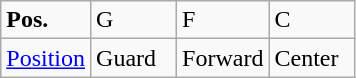<table class="wikitable">
<tr>
<td width="50"><strong>Pos.</strong></td>
<td width="50">G</td>
<td width="50">F</td>
<td width="50">C</td>
</tr>
<tr>
<td><a href='#'>Position</a></td>
<td>Guard</td>
<td>Forward</td>
<td>Center</td>
</tr>
</table>
